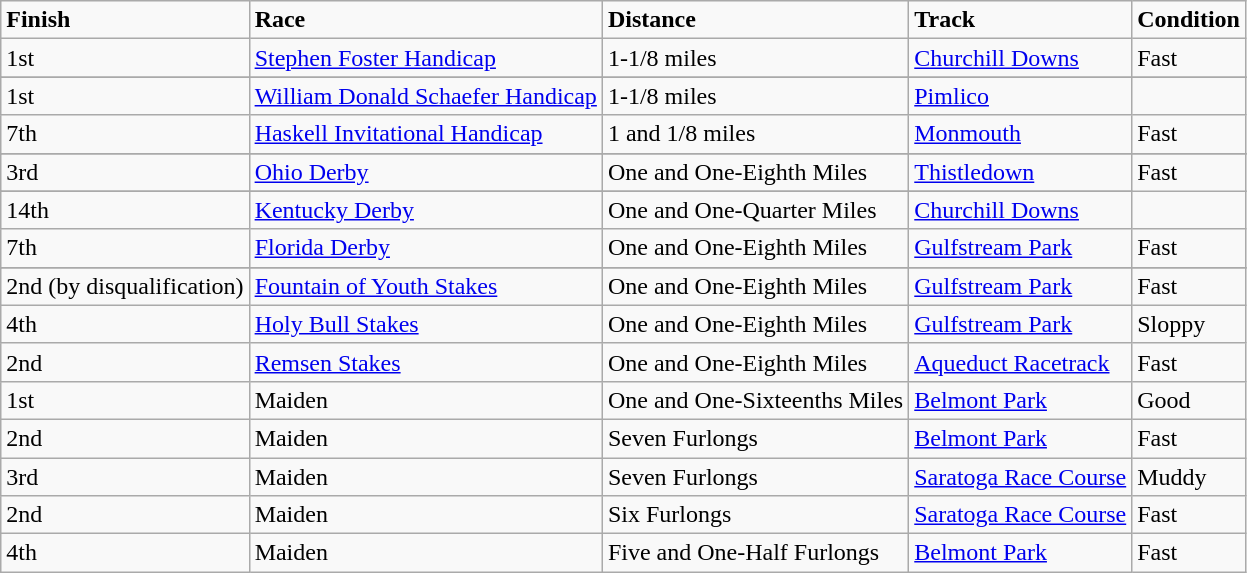<table class="wikitable">
<tr>
<td><strong>Finish</strong></td>
<td><strong>Race</strong></td>
<td><strong>Distance</strong></td>
<td><strong>Track</strong></td>
<td><strong>Condition</strong></td>
</tr>
<tr>
<td>1st</td>
<td><a href='#'>Stephen Foster Handicap</a></td>
<td>1-1/8 miles</td>
<td><a href='#'>Churchill Downs</a></td>
<td>Fast</td>
</tr>
<tr>
</tr>
<tr>
<td>1st</td>
<td><a href='#'>William Donald Schaefer Handicap</a></td>
<td>1-1/8 miles</td>
<td><a href='#'>Pimlico</a></td>
<td></td>
</tr>
<tr>
<td>7th</td>
<td><a href='#'>Haskell Invitational Handicap</a></td>
<td>1 and 1/8 miles</td>
<td><a href='#'>Monmouth</a></td>
<td>Fast</td>
</tr>
<tr>
</tr>
<tr>
<td>3rd</td>
<td><a href='#'>Ohio Derby</a></td>
<td>One and One-Eighth Miles</td>
<td><a href='#'>Thistledown</a></td>
<td>Fast</td>
</tr>
<tr>
</tr>
<tr>
<td>14th</td>
<td><a href='#'>Kentucky Derby</a></td>
<td>One and One-Quarter Miles</td>
<td><a href='#'>Churchill Downs</a></td>
</tr>
<tr>
<td>7th</td>
<td><a href='#'>Florida Derby</a></td>
<td>One and One-Eighth Miles</td>
<td><a href='#'>Gulfstream Park</a></td>
<td>Fast</td>
</tr>
<tr>
</tr>
<tr>
<td>2nd (by disqualification)</td>
<td><a href='#'>Fountain of Youth Stakes</a></td>
<td>One and One-Eighth Miles</td>
<td><a href='#'>Gulfstream Park</a></td>
<td>Fast</td>
</tr>
<tr>
<td>4th</td>
<td><a href='#'>Holy Bull Stakes</a></td>
<td>One and One-Eighth Miles</td>
<td><a href='#'>Gulfstream Park</a></td>
<td>Sloppy</td>
</tr>
<tr>
<td>2nd</td>
<td><a href='#'>Remsen Stakes</a></td>
<td>One and One-Eighth Miles</td>
<td><a href='#'>Aqueduct Racetrack</a></td>
<td>Fast</td>
</tr>
<tr>
<td>1st</td>
<td>Maiden</td>
<td>One and One-Sixteenths Miles</td>
<td><a href='#'>Belmont Park</a></td>
<td>Good</td>
</tr>
<tr>
<td>2nd</td>
<td>Maiden</td>
<td>Seven Furlongs</td>
<td><a href='#'>Belmont Park</a></td>
<td>Fast</td>
</tr>
<tr>
<td>3rd</td>
<td>Maiden</td>
<td>Seven Furlongs</td>
<td><a href='#'>Saratoga Race Course</a></td>
<td>Muddy</td>
</tr>
<tr>
<td>2nd</td>
<td>Maiden</td>
<td>Six Furlongs</td>
<td><a href='#'>Saratoga Race Course</a></td>
<td>Fast</td>
</tr>
<tr>
<td>4th</td>
<td>Maiden</td>
<td>Five and One-Half Furlongs</td>
<td><a href='#'>Belmont Park</a></td>
<td>Fast</td>
</tr>
</table>
